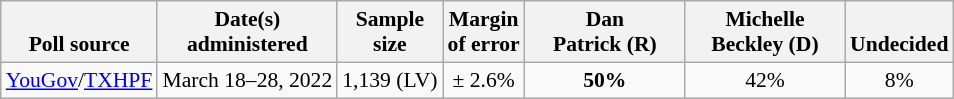<table class="wikitable" style="font-size:90%;text-align:center;">
<tr valign=bottom>
<th>Poll source</th>
<th>Date(s)<br>administered</th>
<th>Sample<br>size</th>
<th>Margin<br>of error</th>
<th style="width:100px;">Dan<br>Patrick (R)</th>
<th style="width:100px;">Michelle<br>Beckley (D)</th>
<th>Undecided</th>
</tr>
<tr>
<td style="text-align:left;"><a href='#'>YouGov</a>/<a href='#'>TXHPF</a></td>
<td>March 18–28, 2022</td>
<td>1,139 (LV)</td>
<td>± 2.6%</td>
<td><strong>50%</strong></td>
<td>42%</td>
<td>8%</td>
</tr>
</table>
